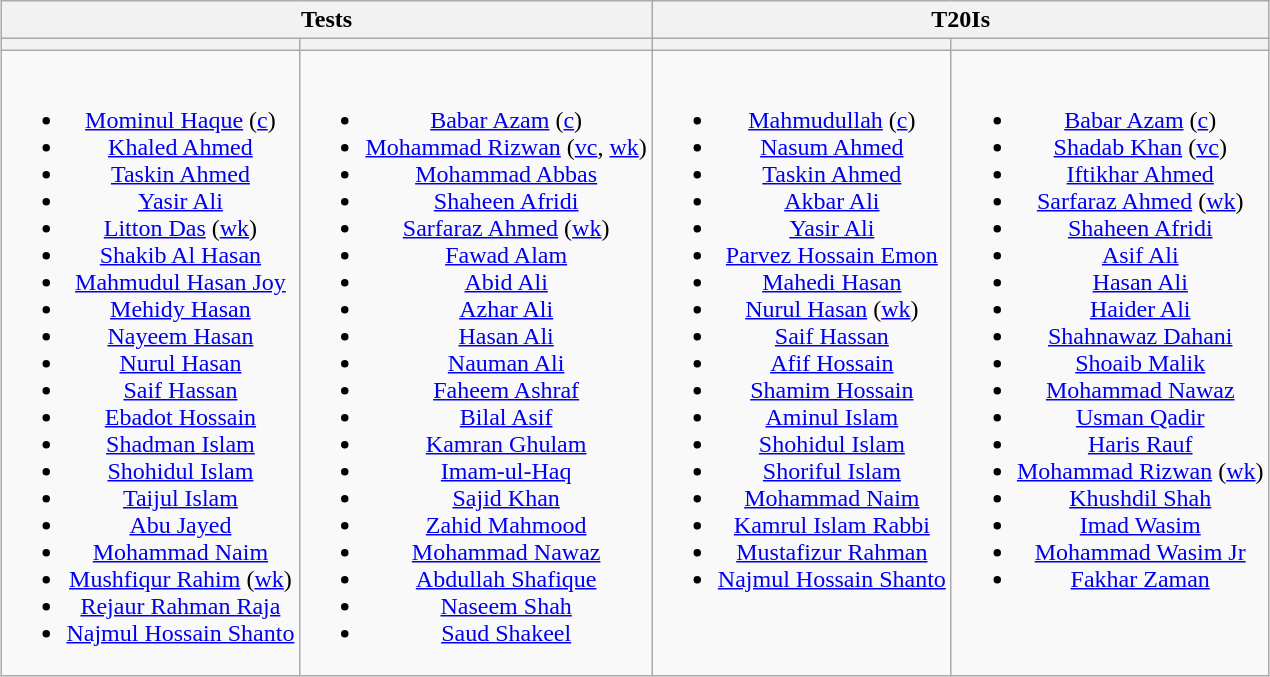<table class="wikitable" style="text-align:center; margin:auto">
<tr>
<th colspan=2>Tests</th>
<th colspan=2>T20Is</th>
</tr>
<tr>
<th></th>
<th></th>
<th></th>
<th></th>
</tr>
<tr style="vertical-align:top">
<td><br><ul><li><a href='#'>Mominul Haque</a> (<a href='#'>c</a>)</li><li><a href='#'>Khaled Ahmed</a></li><li><a href='#'>Taskin Ahmed</a></li><li><a href='#'>Yasir Ali</a></li><li><a href='#'>Litton Das</a> (<a href='#'>wk</a>)</li><li><a href='#'>Shakib Al Hasan</a></li><li><a href='#'>Mahmudul Hasan Joy</a></li><li><a href='#'>Mehidy Hasan</a></li><li><a href='#'>Nayeem Hasan</a></li><li><a href='#'>Nurul Hasan</a></li><li><a href='#'>Saif Hassan</a></li><li><a href='#'>Ebadot Hossain</a></li><li><a href='#'>Shadman Islam</a></li><li><a href='#'>Shohidul Islam</a></li><li><a href='#'>Taijul Islam</a></li><li><a href='#'>Abu Jayed</a></li><li><a href='#'>Mohammad Naim</a></li><li><a href='#'>Mushfiqur Rahim</a> (<a href='#'>wk</a>)</li><li><a href='#'>Rejaur Rahman Raja</a></li><li><a href='#'>Najmul Hossain Shanto</a></li></ul></td>
<td><br><ul><li><a href='#'>Babar Azam</a> (<a href='#'>c</a>)</li><li><a href='#'>Mohammad Rizwan</a> (<a href='#'>vc</a>, <a href='#'>wk</a>)</li><li><a href='#'>Mohammad Abbas</a></li><li><a href='#'>Shaheen Afridi</a></li><li><a href='#'>Sarfaraz Ahmed</a> (<a href='#'>wk</a>)</li><li><a href='#'>Fawad Alam</a></li><li><a href='#'>Abid Ali</a></li><li><a href='#'>Azhar Ali</a></li><li><a href='#'>Hasan Ali</a></li><li><a href='#'>Nauman Ali</a></li><li><a href='#'>Faheem Ashraf</a></li><li><a href='#'>Bilal Asif</a></li><li><a href='#'>Kamran Ghulam</a></li><li><a href='#'>Imam-ul-Haq</a></li><li><a href='#'>Sajid Khan</a></li><li><a href='#'>Zahid Mahmood</a></li><li><a href='#'>Mohammad Nawaz</a></li><li><a href='#'>Abdullah Shafique</a></li><li><a href='#'>Naseem Shah</a></li><li><a href='#'>Saud Shakeel</a></li></ul></td>
<td><br><ul><li><a href='#'>Mahmudullah</a> (<a href='#'>c</a>)</li><li><a href='#'>Nasum Ahmed</a></li><li><a href='#'>Taskin Ahmed</a></li><li><a href='#'>Akbar Ali</a></li><li><a href='#'>Yasir Ali</a></li><li><a href='#'>Parvez Hossain Emon</a></li><li><a href='#'>Mahedi Hasan</a></li><li><a href='#'>Nurul Hasan</a> (<a href='#'>wk</a>)</li><li><a href='#'>Saif Hassan</a></li><li><a href='#'>Afif Hossain</a></li><li><a href='#'>Shamim Hossain</a></li><li><a href='#'>Aminul Islam</a></li><li><a href='#'>Shohidul Islam</a></li><li><a href='#'>Shoriful Islam</a></li><li><a href='#'>Mohammad Naim</a></li><li><a href='#'>Kamrul Islam Rabbi</a></li><li><a href='#'>Mustafizur Rahman</a></li><li><a href='#'>Najmul Hossain Shanto</a></li></ul></td>
<td><br><ul><li><a href='#'>Babar Azam</a> (<a href='#'>c</a>)</li><li><a href='#'>Shadab Khan</a> (<a href='#'>vc</a>)</li><li><a href='#'>Iftikhar Ahmed</a></li><li><a href='#'>Sarfaraz Ahmed</a> (<a href='#'>wk</a>)</li><li><a href='#'>Shaheen Afridi</a></li><li><a href='#'>Asif Ali</a></li><li><a href='#'>Hasan Ali</a></li><li><a href='#'>Haider Ali</a></li><li><a href='#'>Shahnawaz Dahani</a></li><li><a href='#'>Shoaib Malik</a></li><li><a href='#'>Mohammad Nawaz</a></li><li><a href='#'>Usman Qadir</a></li><li><a href='#'>Haris Rauf</a></li><li><a href='#'>Mohammad Rizwan</a> (<a href='#'>wk</a>)</li><li><a href='#'>Khushdil Shah</a></li><li><a href='#'>Imad Wasim</a></li><li><a href='#'>Mohammad Wasim Jr</a></li><li><a href='#'>Fakhar Zaman</a></li></ul></td>
</tr>
</table>
